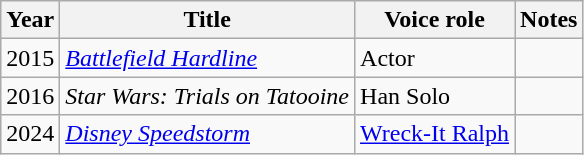<table class="wikitable sortable">
<tr>
<th>Year</th>
<th>Title</th>
<th>Voice role</th>
<th>Notes</th>
</tr>
<tr>
<td>2015</td>
<td><em><a href='#'>Battlefield Hardline</a></em></td>
<td>Actor</td>
<td></td>
</tr>
<tr>
<td>2016</td>
<td><em>Star Wars: Trials on Tatooine</em></td>
<td>Han Solo</td>
<td></td>
</tr>
<tr>
<td>2024</td>
<td><em><a href='#'>Disney Speedstorm</a></em></td>
<td><a href='#'>Wreck-It Ralph</a></td>
<td></td>
</tr>
</table>
